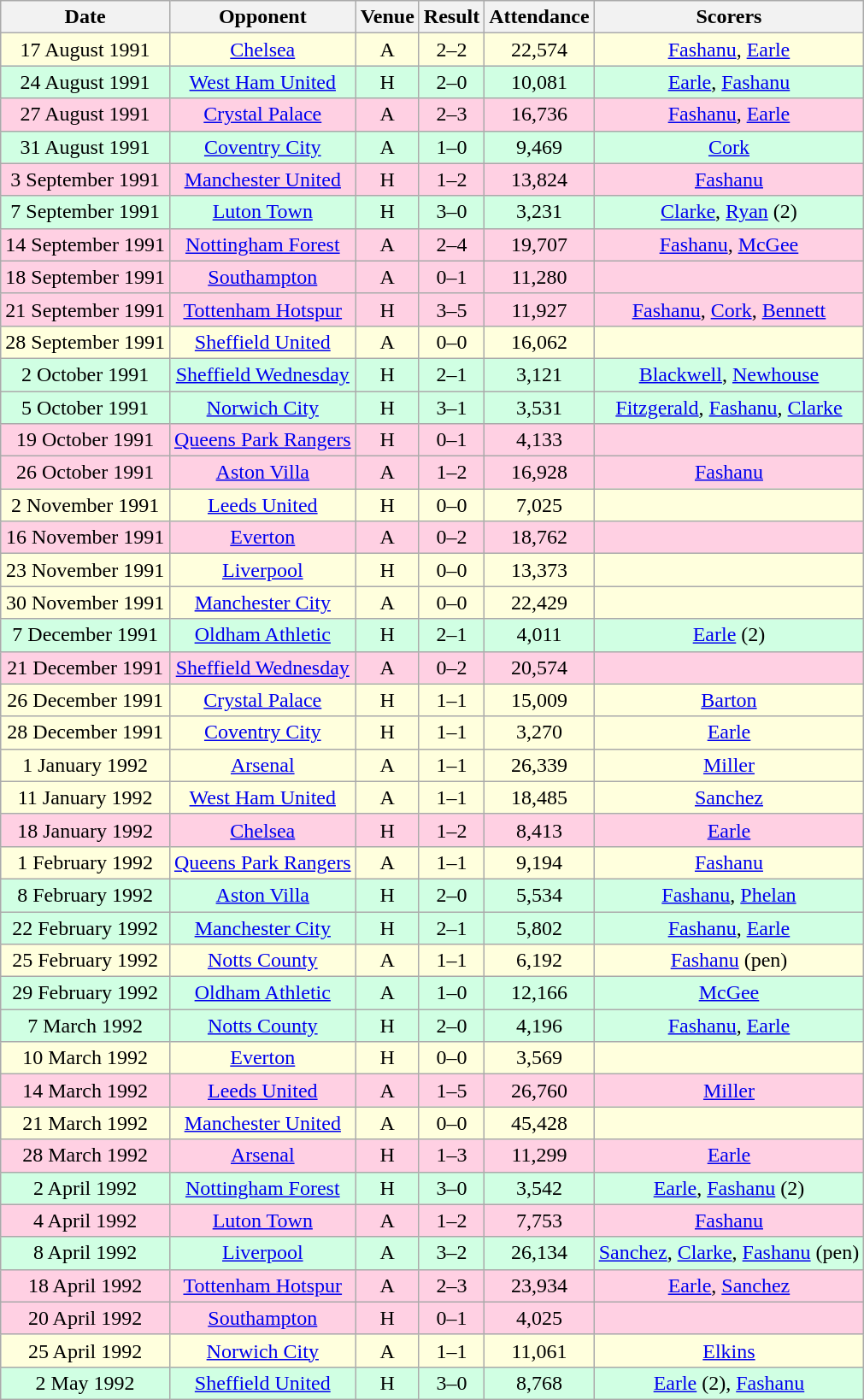<table class="wikitable sortable" style="font-size:100%; text-align:center">
<tr>
<th>Date</th>
<th>Opponent</th>
<th>Venue</th>
<th>Result</th>
<th>Attendance</th>
<th>Scorers</th>
</tr>
<tr style="background-color: #ffffdd;">
<td>17 August 1991</td>
<td><a href='#'>Chelsea</a></td>
<td>A</td>
<td>2–2</td>
<td>22,574</td>
<td><a href='#'>Fashanu</a>, <a href='#'>Earle</a></td>
</tr>
<tr style="background-color: #d0ffe3;">
<td>24 August 1991</td>
<td><a href='#'>West Ham United</a></td>
<td>H</td>
<td>2–0</td>
<td>10,081</td>
<td><a href='#'>Earle</a>, <a href='#'>Fashanu</a></td>
</tr>
<tr style="background-color: #ffd0e3;">
<td>27 August 1991</td>
<td><a href='#'>Crystal Palace</a></td>
<td>A</td>
<td>2–3</td>
<td>16,736</td>
<td><a href='#'>Fashanu</a>, <a href='#'>Earle</a></td>
</tr>
<tr style="background-color: #d0ffe3;">
<td>31 August 1991</td>
<td><a href='#'>Coventry City</a></td>
<td>A</td>
<td>1–0</td>
<td>9,469</td>
<td><a href='#'>Cork</a></td>
</tr>
<tr style="background-color: #ffd0e3;">
<td>3 September 1991</td>
<td><a href='#'>Manchester United</a></td>
<td>H</td>
<td>1–2</td>
<td>13,824</td>
<td><a href='#'>Fashanu</a></td>
</tr>
<tr style="background-color: #d0ffe3;">
<td>7 September 1991</td>
<td><a href='#'>Luton Town</a></td>
<td>H</td>
<td>3–0</td>
<td>3,231</td>
<td><a href='#'>Clarke</a>, <a href='#'>Ryan</a> (2)</td>
</tr>
<tr style="background-color: #ffd0e3;">
<td>14 September 1991</td>
<td><a href='#'>Nottingham Forest</a></td>
<td>A</td>
<td>2–4</td>
<td>19,707</td>
<td><a href='#'>Fashanu</a>, <a href='#'>McGee</a></td>
</tr>
<tr style="background-color: #ffd0e3;">
<td>18 September 1991</td>
<td><a href='#'>Southampton</a></td>
<td>A</td>
<td>0–1</td>
<td>11,280</td>
<td></td>
</tr>
<tr style="background-color: #ffd0e3;">
<td>21 September 1991</td>
<td><a href='#'>Tottenham Hotspur</a></td>
<td>H</td>
<td>3–5</td>
<td>11,927</td>
<td><a href='#'>Fashanu</a>, <a href='#'>Cork</a>, <a href='#'>Bennett</a></td>
</tr>
<tr style="background-color: #ffffdd;">
<td>28 September 1991</td>
<td><a href='#'>Sheffield United</a></td>
<td>A</td>
<td>0–0</td>
<td>16,062</td>
<td></td>
</tr>
<tr style="background-color: #d0ffe3;">
<td>2 October 1991</td>
<td><a href='#'>Sheffield Wednesday</a></td>
<td>H</td>
<td>2–1</td>
<td>3,121</td>
<td><a href='#'>Blackwell</a>, <a href='#'>Newhouse</a></td>
</tr>
<tr style="background-color: #d0ffe3;">
<td>5 October 1991</td>
<td><a href='#'>Norwich City</a></td>
<td>H</td>
<td>3–1</td>
<td>3,531</td>
<td><a href='#'>Fitzgerald</a>, <a href='#'>Fashanu</a>, <a href='#'>Clarke</a></td>
</tr>
<tr style="background-color: #ffd0e3;">
<td>19 October 1991</td>
<td><a href='#'>Queens Park Rangers</a></td>
<td>H</td>
<td>0–1</td>
<td>4,133</td>
<td></td>
</tr>
<tr style="background-color: #ffd0e3;">
<td>26 October 1991</td>
<td><a href='#'>Aston Villa</a></td>
<td>A</td>
<td>1–2</td>
<td>16,928</td>
<td><a href='#'>Fashanu</a></td>
</tr>
<tr style="background-color: #ffffdd;">
<td>2 November 1991</td>
<td><a href='#'>Leeds United</a></td>
<td>H</td>
<td>0–0</td>
<td>7,025</td>
<td></td>
</tr>
<tr style="background-color: #ffd0e3;">
<td>16 November 1991</td>
<td><a href='#'>Everton</a></td>
<td>A</td>
<td>0–2</td>
<td>18,762</td>
<td></td>
</tr>
<tr style="background-color: #ffffdd;">
<td>23 November 1991</td>
<td><a href='#'>Liverpool</a></td>
<td>H</td>
<td>0–0</td>
<td>13,373</td>
<td></td>
</tr>
<tr style="background-color: #ffffdd;">
<td>30 November 1991</td>
<td><a href='#'>Manchester City</a></td>
<td>A</td>
<td>0–0</td>
<td>22,429</td>
<td></td>
</tr>
<tr style="background-color: #d0ffe3;">
<td>7 December 1991</td>
<td><a href='#'>Oldham Athletic</a></td>
<td>H</td>
<td>2–1</td>
<td>4,011</td>
<td><a href='#'>Earle</a> (2)</td>
</tr>
<tr style="background-color: #ffd0e3;">
<td>21 December 1991</td>
<td><a href='#'>Sheffield Wednesday</a></td>
<td>A</td>
<td>0–2</td>
<td>20,574</td>
<td></td>
</tr>
<tr style="background-color: #ffffdd;">
<td>26 December 1991</td>
<td><a href='#'>Crystal Palace</a></td>
<td>H</td>
<td>1–1</td>
<td>15,009</td>
<td><a href='#'>Barton</a></td>
</tr>
<tr style="background-color: #ffffdd;">
<td>28 December 1991</td>
<td><a href='#'>Coventry City</a></td>
<td>H</td>
<td>1–1</td>
<td>3,270</td>
<td><a href='#'>Earle</a></td>
</tr>
<tr style="background-color: #ffffdd;">
<td>1 January 1992</td>
<td><a href='#'>Arsenal</a></td>
<td>A</td>
<td>1–1</td>
<td>26,339</td>
<td><a href='#'>Miller</a></td>
</tr>
<tr style="background-color: #ffffdd;">
<td>11 January 1992</td>
<td><a href='#'>West Ham United</a></td>
<td>A</td>
<td>1–1</td>
<td>18,485</td>
<td><a href='#'>Sanchez</a></td>
</tr>
<tr style="background-color: #ffd0e3;">
<td>18 January 1992</td>
<td><a href='#'>Chelsea</a></td>
<td>H</td>
<td>1–2</td>
<td>8,413</td>
<td><a href='#'>Earle</a></td>
</tr>
<tr style="background-color: #ffffdd;">
<td>1 February 1992</td>
<td><a href='#'>Queens Park Rangers</a></td>
<td>A</td>
<td>1–1</td>
<td>9,194</td>
<td><a href='#'>Fashanu</a></td>
</tr>
<tr style="background-color: #d0ffe3;">
<td>8 February 1992</td>
<td><a href='#'>Aston Villa</a></td>
<td>H</td>
<td>2–0</td>
<td>5,534</td>
<td><a href='#'>Fashanu</a>, <a href='#'>Phelan</a></td>
</tr>
<tr style="background-color: #d0ffe3;">
<td>22 February 1992</td>
<td><a href='#'>Manchester City</a></td>
<td>H</td>
<td>2–1</td>
<td>5,802</td>
<td><a href='#'>Fashanu</a>, <a href='#'>Earle</a></td>
</tr>
<tr style="background-color: #ffffdd;">
<td>25 February 1992</td>
<td><a href='#'>Notts County</a></td>
<td>A</td>
<td>1–1</td>
<td>6,192</td>
<td><a href='#'>Fashanu</a> (pen)</td>
</tr>
<tr style="background-color: #d0ffe3;">
<td>29 February 1992</td>
<td><a href='#'>Oldham Athletic</a></td>
<td>A</td>
<td>1–0</td>
<td>12,166</td>
<td><a href='#'>McGee</a></td>
</tr>
<tr style="background-color: #d0ffe3;">
<td>7 March 1992</td>
<td><a href='#'>Notts County</a></td>
<td>H</td>
<td>2–0</td>
<td>4,196</td>
<td><a href='#'>Fashanu</a>, <a href='#'>Earle</a></td>
</tr>
<tr style="background-color: #ffffdd;">
<td>10 March 1992</td>
<td><a href='#'>Everton</a></td>
<td>H</td>
<td>0–0</td>
<td>3,569</td>
<td></td>
</tr>
<tr style="background-color: #ffd0e3;">
<td>14 March 1992</td>
<td><a href='#'>Leeds United</a></td>
<td>A</td>
<td>1–5</td>
<td>26,760</td>
<td><a href='#'>Miller</a></td>
</tr>
<tr style="background-color: #ffffdd;">
<td>21 March 1992</td>
<td><a href='#'>Manchester United</a></td>
<td>A</td>
<td>0–0</td>
<td>45,428</td>
<td></td>
</tr>
<tr style="background-color: #ffd0e3;">
<td>28 March 1992</td>
<td><a href='#'>Arsenal</a></td>
<td>H</td>
<td>1–3</td>
<td>11,299</td>
<td><a href='#'>Earle</a></td>
</tr>
<tr style="background-color: #d0ffe3;">
<td>2 April 1992</td>
<td><a href='#'>Nottingham Forest</a></td>
<td>H</td>
<td>3–0</td>
<td>3,542</td>
<td><a href='#'>Earle</a>, <a href='#'>Fashanu</a> (2)</td>
</tr>
<tr style="background-color: #ffd0e3;">
<td>4 April 1992</td>
<td><a href='#'>Luton Town</a></td>
<td>A</td>
<td>1–2</td>
<td>7,753</td>
<td><a href='#'>Fashanu</a></td>
</tr>
<tr style="background-color: #d0ffe3;">
<td>8 April 1992</td>
<td><a href='#'>Liverpool</a></td>
<td>A</td>
<td>3–2</td>
<td>26,134</td>
<td><a href='#'>Sanchez</a>, <a href='#'>Clarke</a>, <a href='#'>Fashanu</a> (pen)</td>
</tr>
<tr style="background-color: #ffd0e3;">
<td>18 April 1992</td>
<td><a href='#'>Tottenham Hotspur</a></td>
<td>A</td>
<td>2–3</td>
<td>23,934</td>
<td><a href='#'>Earle</a>, <a href='#'>Sanchez</a></td>
</tr>
<tr style="background-color: #ffd0e3;">
<td>20 April 1992</td>
<td><a href='#'>Southampton</a></td>
<td>H</td>
<td>0–1</td>
<td>4,025</td>
<td></td>
</tr>
<tr style="background-color: #ffffdd;">
<td>25 April 1992</td>
<td><a href='#'>Norwich City</a></td>
<td>A</td>
<td>1–1</td>
<td>11,061</td>
<td><a href='#'>Elkins</a></td>
</tr>
<tr style="background-color: #d0ffe3;">
<td>2 May 1992</td>
<td><a href='#'>Sheffield United</a></td>
<td>H</td>
<td>3–0</td>
<td>8,768</td>
<td><a href='#'>Earle</a> (2), <a href='#'>Fashanu</a></td>
</tr>
</table>
